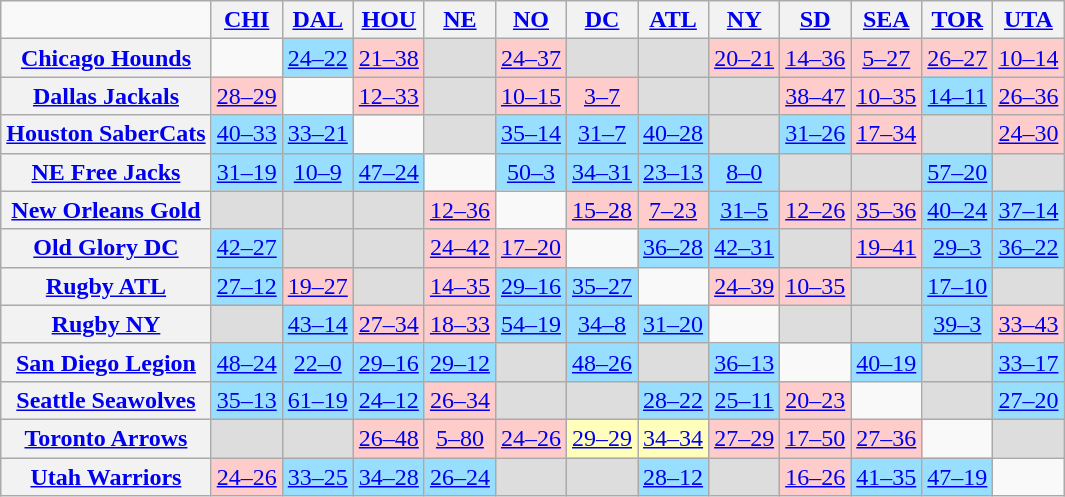<table class="wikitable" style="text-align:center;">
<tr>
<td></td>
<th><a href='#'>CHI</a></th>
<th><a href='#'>DAL</a></th>
<th><a href='#'>HOU</a></th>
<th><a href='#'>NE</a></th>
<th><a href='#'>NO</a></th>
<th><a href='#'>DC</a></th>
<th><a href='#'>ATL</a></th>
<th><a href='#'>NY</a></th>
<th><a href='#'>SD</a></th>
<th><a href='#'>SEA</a></th>
<th><a href='#'>TOR</a></th>
<th><a href='#'>UTA</a></th>
</tr>
<tr>
<th><a href='#'>Chicago Hounds</a></th>
<td style="background:#white;"></td>
<td style="background:#97deff;"><a href='#'>24–22</a></td>
<td style="background:#fcc;"><a href='#'>21–38</a></td>
<td style="background:#ddd;"></td>
<td style="background:#fcc;"><a href='#'>24–37</a></td>
<td style="background:#ddd;"></td>
<td style="background:#ddd;"></td>
<td style="background:#fcc;"><a href='#'>20–21</a></td>
<td style="background:#fcc;"><a href='#'>14–36</a></td>
<td style="background:#fcc;"><a href='#'>5–27</a></td>
<td style="background:#fcc;"><a href='#'>26–27</a></td>
<td style="background:#fcc;"><a href='#'>10–14</a></td>
</tr>
<tr>
<th><a href='#'>Dallas Jackals</a></th>
<td style="background:#fcc;"><a href='#'>28–29</a></td>
<td style="background:#white;"></td>
<td style="background:#fcc;"><a href='#'>12–33</a></td>
<td style="background:#ddd;"></td>
<td style="background:#fcc;"><a href='#'>10–15</a></td>
<td style="background:#fcc;"><a href='#'>3–7</a></td>
<td style="background:#ddd;"></td>
<td style="background:#ddd;"></td>
<td style="background:#fcc;"><a href='#'>38–47</a></td>
<td style="background:#fcc;"><a href='#'>10–35</a></td>
<td style="background:#97deff;"><a href='#'>14–11</a></td>
<td style="background:#fcc;"><a href='#'>26–36</a></td>
</tr>
<tr>
<th><a href='#'>Houston SaberCats</a></th>
<td style="background:#97deff;"><a href='#'>40–33</a></td>
<td style="background:#97deff;"><a href='#'>33–21</a></td>
<td style="background:#white;"></td>
<td style="background:#ddd;"></td>
<td style="background:#97deff;"><a href='#'>35–14</a></td>
<td style="background:#97deff;"><a href='#'>31–7</a></td>
<td style="background:#97deff;"><a href='#'>40–28</a></td>
<td style="background:#ddd;"></td>
<td style="background:#97deff;"><a href='#'>31–26</a></td>
<td style="background:#fcc;"><a href='#'>17–34</a></td>
<td style="background:#ddd;"></td>
<td style="background:#fcc;"><a href='#'>24–30</a></td>
</tr>
<tr>
<th><a href='#'>NE Free Jacks</a></th>
<td style="background:#97deff;"><a href='#'>31–19</a></td>
<td style="background:#97deff;"><a href='#'>10–9</a></td>
<td style="background:#97deff;"><a href='#'>47–24</a></td>
<td style="background:#white;"></td>
<td style="background:#97deff;"><a href='#'>50–3</a></td>
<td style="background:#97deff;"><a href='#'>34–31</a></td>
<td style="background:#97deff;"><a href='#'>23–13</a></td>
<td style="background:#97deff;"><a href='#'>8–0</a></td>
<td style="background:#ddd;"></td>
<td style="background:#ddd;"></td>
<td style="background:#97deff;"><a href='#'>57–20</a></td>
<td style="background:#ddd;"></td>
</tr>
<tr>
<th><a href='#'>New Orleans Gold</a></th>
<td style="background:#ddd;"></td>
<td style="background:#ddd;"></td>
<td style="background:#ddd;"></td>
<td style="background:#fcc;"><a href='#'>12–36</a></td>
<td style="background:#white;"></td>
<td style="background:#fcc;"><a href='#'>15–28</a></td>
<td style="background:#fcc;"><a href='#'>7–23</a></td>
<td style="background:#97deff;"><a href='#'>31–5</a></td>
<td style="background:#fcc;"><a href='#'>12–26</a></td>
<td style="background:#fcc;"><a href='#'>35–36</a></td>
<td style="background:#97deff;"><a href='#'>40–24</a></td>
<td style="background:#97deff;"><a href='#'>37–14</a></td>
</tr>
<tr>
<th><a href='#'>Old Glory DC</a></th>
<td style="background:#97deff;"><a href='#'>42–27</a></td>
<td style="background:#ddd;"></td>
<td style="background:#ddd;"></td>
<td style="background:#fcc;"><a href='#'>24–42</a></td>
<td style="background:#fcc;"><a href='#'>17–20</a></td>
<td style="background:#white;"></td>
<td style="background:#97deff;"><a href='#'>36–28</a></td>
<td style="background:#97deff;"><a href='#'>42–31</a></td>
<td style="background:#ddd;"></td>
<td style="background:#fcc;"><a href='#'>19–41</a></td>
<td style="background:#97deff;"><a href='#'>29–3</a></td>
<td style="background:#97deff;"><a href='#'>36–22</a></td>
</tr>
<tr>
<th><a href='#'>Rugby ATL</a></th>
<td style="background:#97deff;"><a href='#'>27–12</a></td>
<td style="background:#fcc;"><a href='#'>19–27</a></td>
<td style="background:#ddd;"></td>
<td style="background:#fcc;"><a href='#'>14–35</a></td>
<td style="background:#97deff;"><a href='#'>29–16</a></td>
<td style="background:#97deff;"><a href='#'>35–27</a></td>
<td style="background:#white;"></td>
<td style="background:#fcc;"><a href='#'>24–39</a></td>
<td style="background:#fcc;"><a href='#'>10–35</a></td>
<td style="background:#ddd;"></td>
<td style="background:#97deff;"><a href='#'>17–10</a></td>
<td style="background:#ddd;"></td>
</tr>
<tr>
<th><a href='#'>Rugby NY</a></th>
<td style="background:#ddd;"></td>
<td style="background:#97deff;"><a href='#'>43–14</a></td>
<td style="background:#fcc;"><a href='#'>27–34</a></td>
<td style="background:#fcc;"><a href='#'>18–33</a></td>
<td style="background:#97deff;"><a href='#'>54–19</a></td>
<td style="background:#97deff;"><a href='#'>34–8</a></td>
<td style="background:#97deff;"><a href='#'>31–20</a></td>
<td style="background:#white;"></td>
<td style="background:#ddd;"></td>
<td style="background:#ddd;"></td>
<td style="background:#97deff;"><a href='#'>39–3</a></td>
<td style="background:#fcc;"><a href='#'>33–43</a></td>
</tr>
<tr>
<th><a href='#'>San Diego Legion</a></th>
<td style="background:#97deff;"><a href='#'>48–24</a></td>
<td style="background:#97deff;"><a href='#'>22–0</a></td>
<td style="background:#97deff;"><a href='#'>29–16</a></td>
<td style="background:#97deff;"><a href='#'>29–12</a></td>
<td style="background:#ddd;"></td>
<td style="background:#97deff;"><a href='#'>48–26</a></td>
<td style="background:#ddd;"></td>
<td style="background:#97deff;"><a href='#'>36–13</a></td>
<td style="background:#white;"></td>
<td style="background:#97deff;"><a href='#'>40–19</a></td>
<td style="background:#ddd;"></td>
<td style="background:#97deff;"><a href='#'>33–17</a></td>
</tr>
<tr>
<th><a href='#'>Seattle Seawolves</a></th>
<td style="background:#97deff;"><a href='#'>35–13</a></td>
<td style="background:#97deff;"><a href='#'>61–19</a></td>
<td style="background:#97deff;"><a href='#'>24–12</a></td>
<td style="background:#fcc;"><a href='#'>26–34</a></td>
<td style="background:#ddd;"></td>
<td style="background:#ddd;"></td>
<td style="background:#97deff;"><a href='#'>28–22</a></td>
<td style="background:#97deff;"><a href='#'>25–11</a></td>
<td style="background:#fcc;"><a href='#'>20–23</a></td>
<td style="background:#white;"></td>
<td style="background:#ddd;"></td>
<td style="background:#97deff;"><a href='#'>27–20</a></td>
</tr>
<tr>
<th><a href='#'>Toronto Arrows</a></th>
<td style="background:#ddd;"></td>
<td style="background:#ddd;"></td>
<td style="background:#fcc;"><a href='#'>26–48</a></td>
<td style="background:#fcc;"><a href='#'>5–80</a></td>
<td style="background:#fcc;"><a href='#'>24–26</a></td>
<td style="background:#ffb;"><a href='#'>29–29</a></td>
<td style="background:#ffb;"><a href='#'>34–34</a></td>
<td style="background:#fcc;"><a href='#'>27–29</a></td>
<td style="background:#fcc;"><a href='#'>17–50</a></td>
<td style="background:#fcc;"><a href='#'>27–36</a></td>
<td style="background:#white;"></td>
<td style="background:#ddd;"></td>
</tr>
<tr>
<th><a href='#'>Utah Warriors</a></th>
<td style="background:#fcc;"><a href='#'>24–26</a></td>
<td style="background:#97deff;"><a href='#'>33–25</a></td>
<td style="background:#97deff;"><a href='#'>34–28</a></td>
<td style="background:#97deff;"><a href='#'>26–24</a></td>
<td style="background:#ddd;"></td>
<td style="background:#ddd;"></td>
<td style="background:#97deff;"><a href='#'>28–12</a></td>
<td style="background:#ddd;"></td>
<td style="background:#fcc;"><a href='#'>16–26</a></td>
<td style="background:#97deff;"><a href='#'>41–35</a></td>
<td style="background:#97deff;"><a href='#'>47–19</a></td>
<td style="background:#white;"></td>
</tr>
</table>
